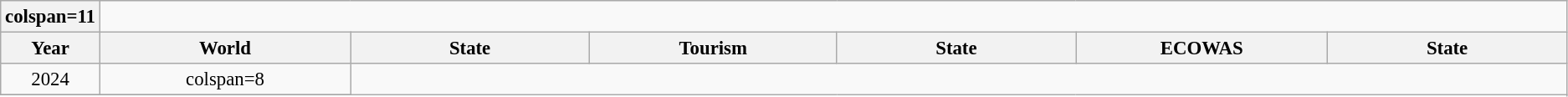<table class="wikitable sortable" style="font-size: 95%; text-align:center">
<tr>
<th>colspan=11 </th>
</tr>
<tr>
<th width="60">Year</th>
<th width="250">World</th>
<th width="250">State</th>
<th width="250">Tourism</th>
<th width="250">State</th>
<th width="250">ECOWAS</th>
<th width="250">State</th>
</tr>
<tr>
<td>2024</td>
<td>colspan=8 </td>
</tr>
<tr>
</tr>
</table>
